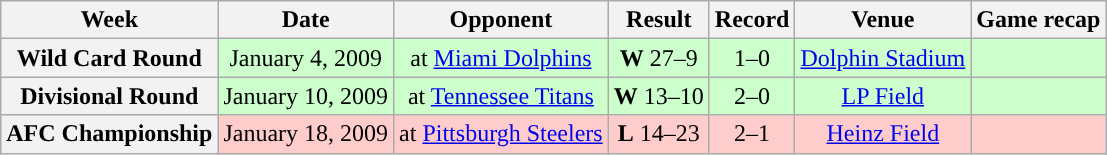<table class="wikitable" style="text-align:center">
<tr>
<th>Week</th>
<th>Date</th>
<th>Opponent</th>
<th>Result</th>
<th>Record</th>
<th>Venue</th>
<th>Game recap</th>
</tr>
<tr style="background:#cfc">
<th>Wild Card Round</th>
<td>January 4, 2009</td>
<td>at <a href='#'>Miami Dolphins</a></td>
<td><strong>W</strong> 27–9</td>
<td>1–0</td>
<td><a href='#'>Dolphin Stadium</a></td>
<td></td>
</tr>
<tr style="background:#cfc">
<th>Divisional Round</th>
<td>January 10, 2009</td>
<td>at <a href='#'>Tennessee Titans</a></td>
<td><strong>W</strong> 13–10</td>
<td>2–0</td>
<td><a href='#'>LP Field</a></td>
<td></td>
</tr>
<tr style="background:#fcc">
<th>AFC Championship</th>
<td>January 18, 2009</td>
<td>at <a href='#'>Pittsburgh Steelers</a></td>
<td><strong>L</strong> 14–23</td>
<td>2–1</td>
<td><a href='#'>Heinz Field</a></td>
<td></td>
</tr>
</table>
